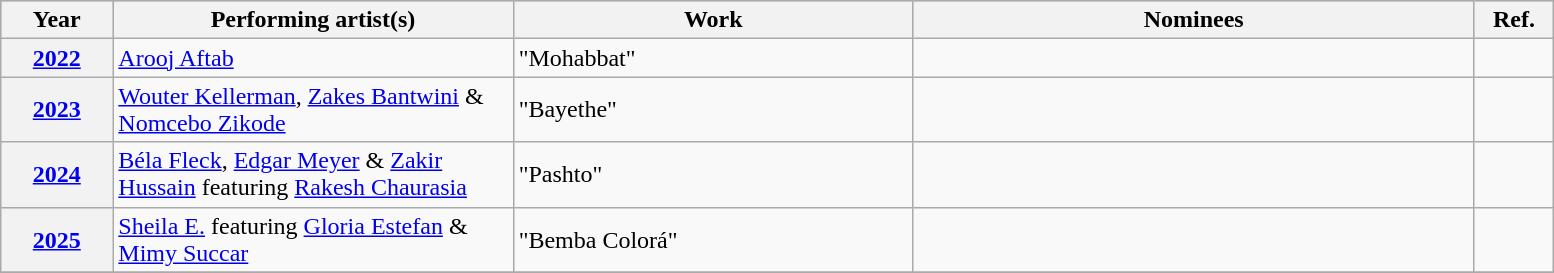<table class="wikitable" width=82%>
<tr bgcolor="#bebebe">
<th width="7%">Year</th>
<th width="25%">Performing artist(s)</th>
<th width="25%">Work</th>
<th width="35%" class=unsortable>Nominees</th>
<th width="5%" class=unsortable>Ref.</th>
</tr>
<tr>
<th scope="row" style="text-align:center;"><a href='#'>2022</a></th>
<td><a href='#'>Arooj Aftab</a></td>
<td>"Mohabbat"</td>
<td></td>
<td style="text-align:center;"></td>
</tr>
<tr>
<th scope="row" style="text-align:center;"><a href='#'>2023</a></th>
<td><a href='#'>Wouter Kellerman</a>, <a href='#'>Zakes Bantwini</a> & <a href='#'>Nomcebo Zikode</a></td>
<td>"Bayethe"</td>
<td></td>
<td style="text-align:center;"></td>
</tr>
<tr>
<th scope="row" style="text-align:center;"><a href='#'>2024</a></th>
<td><a href='#'>Béla Fleck</a>, <a href='#'>Edgar Meyer</a> & <a href='#'>Zakir Hussain</a> featuring <a href='#'>Rakesh Chaurasia</a></td>
<td>"Pashto"</td>
<td></td>
<td style="text-align:center;"></td>
</tr>
<tr>
<th scope="row" style="text-align:center;"><a href='#'>2025</a></th>
<td><a href='#'>Sheila E.</a> featuring <a href='#'>Gloria Estefan</a> & <a href='#'>Mimy Succar</a></td>
<td>"Bemba Colorá"</td>
<td></td>
<td style="text-align:center;"></td>
</tr>
<tr>
</tr>
</table>
